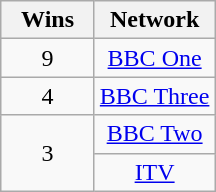<table class="wikitable floatright" style="text-align:center;">
<tr>
<th scope="col" style="width:55px;">Wins</th>
<th scope="col" style="text-align:center;">Network</th>
</tr>
<tr>
<td scope=row style="text-align:center">9</td>
<td><a href='#'>BBC One</a></td>
</tr>
<tr>
<td scope=row style="text-align:center">4</td>
<td><a href='#'>BBC Three</a></td>
</tr>
<tr>
<td scope=row rowspan="2" style="text-align:center">3</td>
<td><a href='#'>BBC Two</a></td>
</tr>
<tr>
<td><a href='#'>ITV</a></td>
</tr>
</table>
